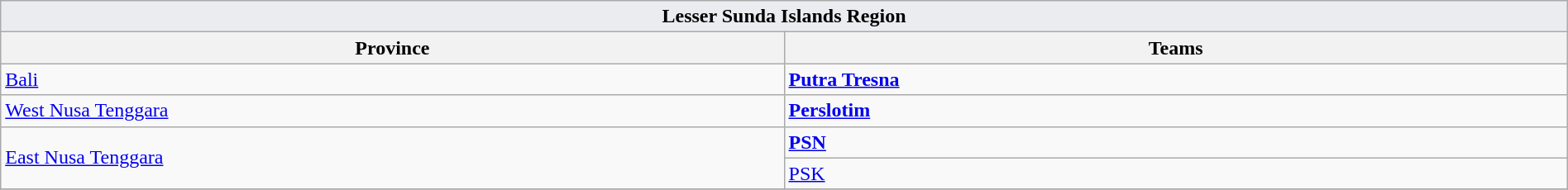<table class="wikitable sortable" style="width:100%;">
<tr>
<th colspan=2 style="background-color:#eaecf0;text-align:center;"><strong>Lesser Sunda Islands Region</strong></th>
</tr>
<tr>
<th style="width:50%;">Province</th>
<th style="width:50%;">Teams</th>
</tr>
<tr>
<td> <a href='#'>Bali</a></td>
<td><strong><a href='#'>Putra Tresna</a></strong></td>
</tr>
<tr>
<td> <a href='#'>West Nusa Tenggara</a></td>
<td><strong><a href='#'>Perslotim</a></strong></td>
</tr>
<tr>
<td rowspan=2> <a href='#'>East Nusa Tenggara</a></td>
<td><strong><a href='#'>PSN</a></strong></td>
</tr>
<tr>
<td><a href='#'>PSK</a></td>
</tr>
<tr>
</tr>
</table>
